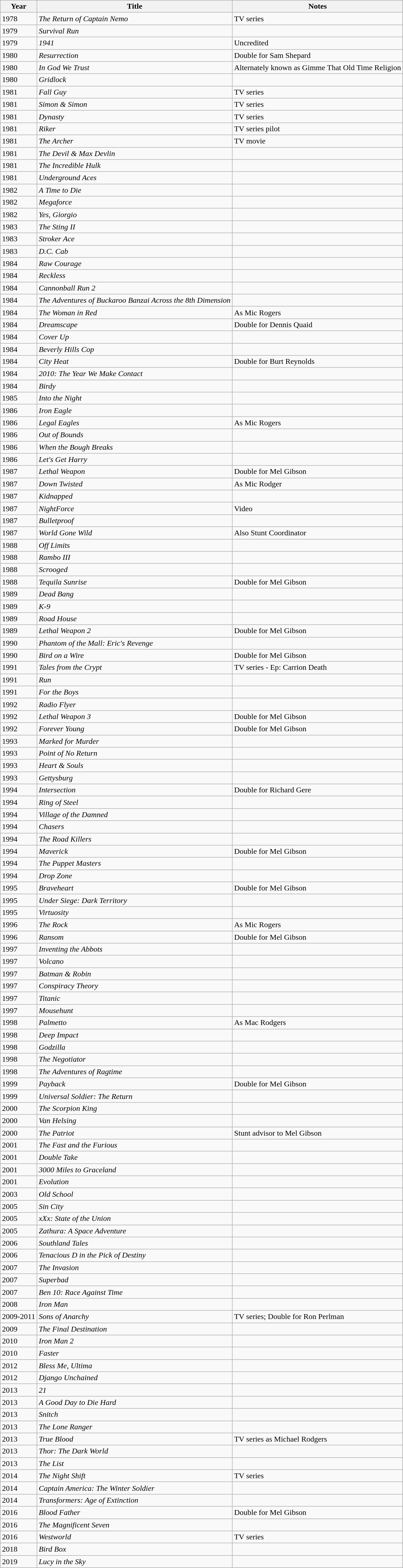<table class="wikitable">
<tr>
<th>Year</th>
<th>Title</th>
<th>Notes</th>
</tr>
<tr>
<td>1978</td>
<td><em>The Return of Captain Nemo</em></td>
<td>TV series</td>
</tr>
<tr>
<td>1979</td>
<td><em>Survival Run</em></td>
<td></td>
</tr>
<tr>
<td>1979</td>
<td><em>1941</em></td>
<td>Uncredited</td>
</tr>
<tr>
<td>1980</td>
<td><em>Resurrection</em></td>
<td>Double for Sam Shepard</td>
</tr>
<tr>
<td>1980</td>
<td><em>In God We Trust</em></td>
<td>Alternately known as Gimme That Old Time Religion</td>
</tr>
<tr>
<td>1980</td>
<td><em>Gridlock</em></td>
<td></td>
</tr>
<tr>
<td>1981</td>
<td><em>Fall Guy</em></td>
<td>TV series</td>
</tr>
<tr>
<td>1981</td>
<td><em>Simon & Simon</em></td>
<td>TV series</td>
</tr>
<tr>
<td>1981</td>
<td><em>Dynasty</em></td>
<td>TV series</td>
</tr>
<tr>
<td>1981</td>
<td><em>Riker</em></td>
<td>TV series pilot</td>
</tr>
<tr>
<td>1981</td>
<td><em>The Archer</em></td>
<td>TV movie</td>
</tr>
<tr>
<td>1981</td>
<td><em>The Devil & Max Devlin</em></td>
<td></td>
</tr>
<tr>
<td>1981</td>
<td><em>The Incredible Hulk</em></td>
<td></td>
</tr>
<tr>
<td>1981</td>
<td><em>Underground Aces</em></td>
<td></td>
</tr>
<tr>
<td>1982</td>
<td><em>A Time to Die</em></td>
<td></td>
</tr>
<tr>
<td>1982</td>
<td><em>Megaforce</em></td>
<td></td>
</tr>
<tr>
<td>1982</td>
<td><em>Yes, Giorgio</em></td>
<td></td>
</tr>
<tr>
<td>1983</td>
<td><em>The Sting II</em></td>
<td></td>
</tr>
<tr>
<td>1983</td>
<td><em>Stroker Ace</em></td>
<td></td>
</tr>
<tr>
<td>1983</td>
<td><em>D.C. Cab</em></td>
<td></td>
</tr>
<tr>
<td>1984</td>
<td><em>Raw Courage</em></td>
<td></td>
</tr>
<tr>
<td>1984</td>
<td><em>Reckless</em></td>
<td></td>
</tr>
<tr>
<td>1984</td>
<td><em>Cannonball Run 2</em></td>
<td></td>
</tr>
<tr>
<td>1984</td>
<td><em>The Adventures of Buckaroo Banzai Across the 8th Dimension</em></td>
<td></td>
</tr>
<tr>
<td>1984</td>
<td><em>The Woman in Red</em></td>
<td>As Mic Rogers</td>
</tr>
<tr>
<td>1984</td>
<td><em>Dreamscape</em></td>
<td>Double for Dennis Quaid</td>
</tr>
<tr>
<td>1984</td>
<td><em>Cover Up</em></td>
<td></td>
</tr>
<tr>
<td>1984</td>
<td><em>Beverly Hills Cop</em></td>
<td></td>
</tr>
<tr>
<td>1984</td>
<td><em>City Heat</em></td>
<td>Double for Burt Reynolds</td>
</tr>
<tr>
<td>1984</td>
<td><em>2010: The Year We Make Contact</em></td>
<td></td>
</tr>
<tr>
<td>1984</td>
<td><em>Birdy</em></td>
<td></td>
</tr>
<tr>
<td>1985</td>
<td><em>Into the Night</em></td>
<td></td>
</tr>
<tr>
<td>1986</td>
<td><em>Iron Eagle</em></td>
<td></td>
</tr>
<tr>
<td>1986</td>
<td><em>Legal Eagles</em></td>
<td>As Mic Rogers</td>
</tr>
<tr>
<td>1986</td>
<td><em>Out of Bounds</em></td>
<td></td>
</tr>
<tr>
<td>1986</td>
<td><em>When the Bough Breaks</em></td>
<td></td>
</tr>
<tr>
<td>1986</td>
<td><em>Let's Get Harry</em></td>
<td></td>
</tr>
<tr>
<td>1987</td>
<td><em>Lethal Weapon</em></td>
<td>Double for Mel Gibson</td>
</tr>
<tr>
<td>1987</td>
<td><em>Down Twisted</em></td>
<td>As Mic Rodger</td>
</tr>
<tr>
<td>1987</td>
<td><em>Kidnapped</em></td>
<td></td>
</tr>
<tr>
<td>1987</td>
<td><em>NightForce</em></td>
<td>Video</td>
</tr>
<tr>
<td>1987</td>
<td><em>Bulletproof</em></td>
<td></td>
</tr>
<tr>
<td>1987</td>
<td><em>World Gone Wild</em></td>
<td>Also Stunt Coordinator</td>
</tr>
<tr>
<td>1988</td>
<td><em>Off Limits</em></td>
<td></td>
</tr>
<tr>
<td>1988</td>
<td><em>Rambo III</em></td>
<td></td>
</tr>
<tr>
<td>1988</td>
<td><em>Scrooged</em></td>
<td></td>
</tr>
<tr>
<td>1988</td>
<td><em>Tequila Sunrise</em></td>
<td>Double for Mel Gibson</td>
</tr>
<tr>
<td>1989</td>
<td><em>Dead Bang</em></td>
<td></td>
</tr>
<tr>
<td>1989</td>
<td><em>K-9</em></td>
<td></td>
</tr>
<tr>
<td>1989</td>
<td><em>Road House</em></td>
<td></td>
</tr>
<tr>
<td>1989</td>
<td><em>Lethal Weapon 2</em></td>
<td>Double for Mel Gibson</td>
</tr>
<tr>
<td>1990</td>
<td><em>Phantom of the Mall: Eric's Revenge</em></td>
<td></td>
</tr>
<tr>
<td>1990</td>
<td><em>Bird on a Wire</em></td>
<td>Double for Mel Gibson</td>
</tr>
<tr>
<td>1991</td>
<td><em>Tales from the Crypt</em></td>
<td>TV series - Ep: Carrion Death</td>
</tr>
<tr>
<td>1991</td>
<td><em>Run</em></td>
<td></td>
</tr>
<tr>
<td>1991</td>
<td><em>For the Boys</em></td>
<td></td>
</tr>
<tr>
<td>1992</td>
<td><em>Radio Flyer</em></td>
<td></td>
</tr>
<tr>
<td>1992</td>
<td><em>Lethal Weapon 3</em></td>
<td>Double for Mel Gibson</td>
</tr>
<tr>
<td>1992</td>
<td><em>Forever Young</em></td>
<td>Double for Mel Gibson</td>
</tr>
<tr>
<td>1993</td>
<td><em>Marked for Murder</em></td>
<td></td>
</tr>
<tr>
<td>1993</td>
<td><em>Point of No Return</em></td>
<td></td>
</tr>
<tr>
<td>1993</td>
<td><em>Heart & Souls</em></td>
<td></td>
</tr>
<tr>
<td>1993</td>
<td><em>Gettysburg</em></td>
<td></td>
</tr>
<tr>
<td>1994</td>
<td><em>Intersection</em></td>
<td>Double for Richard Gere</td>
</tr>
<tr>
<td>1994</td>
<td><em>Ring of Steel</em></td>
<td></td>
</tr>
<tr>
<td>1994</td>
<td><em>Village of the Damned</em></td>
<td></td>
</tr>
<tr>
<td>1994</td>
<td><em>Chasers</em></td>
<td></td>
</tr>
<tr>
<td>1994</td>
<td><em>The Road Killers</em></td>
<td></td>
</tr>
<tr>
<td>1994</td>
<td><em>Maverick</em></td>
<td>Double for Mel Gibson</td>
</tr>
<tr>
<td>1994</td>
<td><em>The Puppet Masters</em></td>
<td></td>
</tr>
<tr>
<td>1994</td>
<td><em>Drop Zone</em></td>
<td></td>
</tr>
<tr>
<td>1995</td>
<td><em>Braveheart</em></td>
<td>Double for Mel Gibson</td>
</tr>
<tr>
<td>1995</td>
<td><em>Under Siege: Dark Territory</em></td>
<td></td>
</tr>
<tr>
<td>1995</td>
<td><em>Virtuosity</em></td>
<td></td>
</tr>
<tr>
<td>1996</td>
<td><em>The Rock</em></td>
<td>As Mic Rogers</td>
</tr>
<tr>
<td>1996</td>
<td><em>Ransom</em></td>
<td>Double for Mel Gibson</td>
</tr>
<tr>
<td>1997</td>
<td><em>Inventing the Abbots</em></td>
<td></td>
</tr>
<tr>
<td>1997</td>
<td><em>Volcano</em></td>
<td></td>
</tr>
<tr>
<td>1997</td>
<td><em>Batman & Robin</em></td>
<td></td>
</tr>
<tr>
<td>1997</td>
<td><em>Conspiracy Theory</em></td>
<td></td>
</tr>
<tr>
<td>1997</td>
<td><em>Titanic</em></td>
<td></td>
</tr>
<tr>
<td>1997</td>
<td><em>Mousehunt</em></td>
<td></td>
</tr>
<tr>
<td>1998</td>
<td><em>Palmetto</em></td>
<td>As Mac Rodgers</td>
</tr>
<tr>
<td>1998</td>
<td><em>Deep Impact</em></td>
<td></td>
</tr>
<tr>
<td>1998</td>
<td><em>Godzilla</em></td>
<td></td>
</tr>
<tr>
<td>1998</td>
<td><em>The Negotiator</em></td>
<td></td>
</tr>
<tr>
<td>1998</td>
<td><em>The Adventures of Ragtime</em></td>
<td></td>
</tr>
<tr>
<td>1999</td>
<td><em>Payback</em></td>
<td>Double for Mel Gibson</td>
</tr>
<tr>
<td>1999</td>
<td><em>Universal Soldier: The Return</em></td>
<td></td>
</tr>
<tr>
<td>2000</td>
<td><em>The Scorpion King</em></td>
<td></td>
</tr>
<tr>
<td>2000</td>
<td><em>Van Helsing</em></td>
<td></td>
</tr>
<tr>
<td>2000</td>
<td><em>The Patriot</em></td>
<td>Stunt advisor to Mel Gibson</td>
</tr>
<tr>
<td>2001</td>
<td><em>The Fast and the Furious</em></td>
<td></td>
</tr>
<tr>
<td>2001</td>
<td><em>Double Take</em></td>
<td></td>
</tr>
<tr>
<td>2001</td>
<td><em>3000 Miles to Graceland</em></td>
<td></td>
</tr>
<tr>
<td>2001</td>
<td><em>Evolution</em></td>
<td></td>
</tr>
<tr>
<td>2003</td>
<td><em>Old School</em></td>
<td></td>
</tr>
<tr>
<td>2005</td>
<td><em>Sin City</em></td>
<td></td>
</tr>
<tr>
<td>2005</td>
<td><em>xXx: State of the Union</em></td>
<td></td>
</tr>
<tr>
<td>2005</td>
<td><em>Zathura: A Space Adventure</em></td>
<td></td>
</tr>
<tr>
<td>2006</td>
<td><em>Southland Tales</em></td>
<td></td>
</tr>
<tr>
<td>2006</td>
<td><em>Tenacious D in the Pick of Destiny</em></td>
<td></td>
</tr>
<tr>
<td>2007</td>
<td><em>The Invasion</em></td>
<td></td>
</tr>
<tr>
<td>2007</td>
<td><em>Superbad</em></td>
<td></td>
</tr>
<tr>
<td>2007</td>
<td><em>Ben 10: Race Against Time</em></td>
<td></td>
</tr>
<tr>
<td>2008</td>
<td><em>Iron Man</em></td>
<td></td>
</tr>
<tr>
<td>2009-2011</td>
<td><em>Sons of Anarchy</em></td>
<td>TV series; Double for Ron Perlman</td>
</tr>
<tr>
<td>2009</td>
<td><em>The Final Destination</em></td>
<td></td>
</tr>
<tr>
<td>2010</td>
<td><em>Iron Man 2</em></td>
<td></td>
</tr>
<tr>
<td>2010</td>
<td><em>Faster</em></td>
<td></td>
</tr>
<tr>
<td>2012</td>
<td><em>Bless Me, Ultima</em></td>
<td></td>
</tr>
<tr>
<td>2012</td>
<td><em>Django Unchained</em></td>
<td></td>
</tr>
<tr>
<td>2013</td>
<td><em>21</em></td>
<td></td>
</tr>
<tr>
<td>2013</td>
<td><em>A Good Day to Die Hard</em></td>
<td></td>
</tr>
<tr>
<td>2013</td>
<td><em>Snitch</em></td>
<td></td>
</tr>
<tr>
<td>2013</td>
<td><em>The Lone Ranger</em></td>
<td></td>
</tr>
<tr>
<td>2013</td>
<td><em>True Blood</em></td>
<td>TV series as Michael Rodgers</td>
</tr>
<tr>
<td>2013</td>
<td><em>Thor: The Dark World</em></td>
<td></td>
</tr>
<tr>
<td>2013</td>
<td><em>The List</em></td>
<td></td>
</tr>
<tr>
<td>2014</td>
<td><em>The Night Shift</em></td>
<td>TV series</td>
</tr>
<tr>
<td>2014</td>
<td><em>Captain America: The Winter Soldier</em></td>
<td></td>
</tr>
<tr>
<td>2014</td>
<td><em>Transformers: Age of Extinction</em></td>
<td></td>
</tr>
<tr>
<td>2016</td>
<td><em>Blood Father</em></td>
<td>Double for Mel Gibson</td>
</tr>
<tr>
<td>2016</td>
<td><em>The Magnificent Seven</em></td>
<td></td>
</tr>
<tr>
<td>2016</td>
<td><em>Westworld</em></td>
<td>TV series</td>
</tr>
<tr>
<td>2018</td>
<td><em>Bird Box</em></td>
<td></td>
</tr>
<tr>
<td>2019</td>
<td><em>Lucy in the Sky</em></td>
<td></td>
</tr>
</table>
